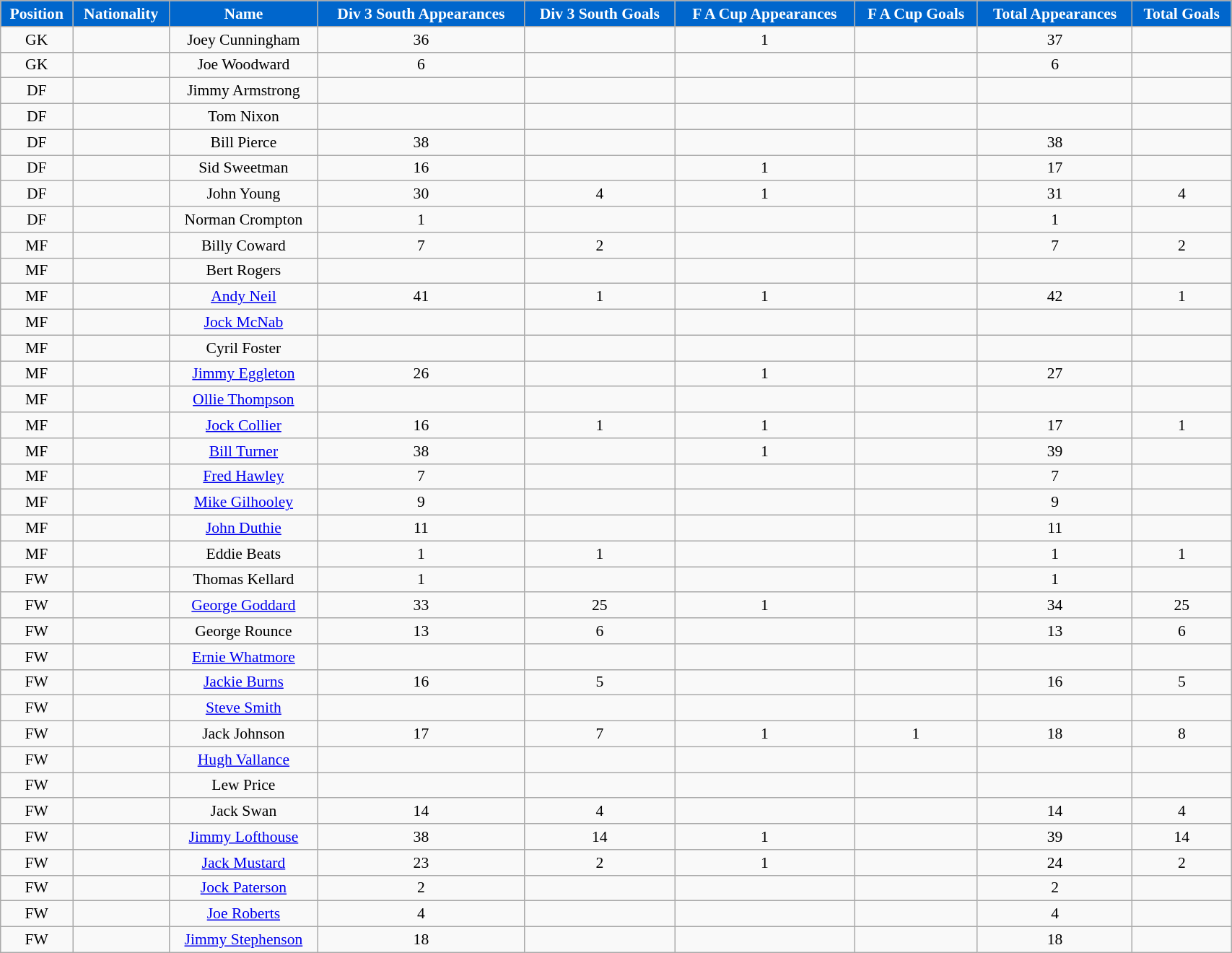<table class="wikitable" style="text-align:center; font-size:90%; width:90%;">
<tr>
<th style="background:#0066CC; color:#FFFFFF; text-align:center;">Position</th>
<th style="background:#0066CC; color:#FFFFFF; text-align:center;">Nationality</th>
<th style="background:#0066CC; color:#FFFFFF; text-align:center;"><strong>Name</strong></th>
<th style="background:#0066CC; color:#FFFFFF; text-align:center;">Div 3 South Appearances</th>
<th style="background:#0066CC; color:#FFFFFF; text-align:center;">Div 3 South Goals</th>
<th style="background:#0066CC; color:#FFFFFF; text-align:center;">F A Cup Appearances</th>
<th style="background:#0066CC; color:#FFFFFF; text-align:center;">F A Cup Goals</th>
<th style="background:#0066CC; color:#FFFFFF; text-align:center;">Total Appearances</th>
<th style="background:#0066CC; color:#FFFFFF; text-align:center;">Total Goals</th>
</tr>
<tr>
<td>GK</td>
<td></td>
<td>Joey Cunningham</td>
<td>36</td>
<td></td>
<td>1</td>
<td></td>
<td>37</td>
<td></td>
</tr>
<tr>
<td>GK</td>
<td></td>
<td>Joe Woodward</td>
<td>6</td>
<td></td>
<td></td>
<td></td>
<td>6</td>
<td></td>
</tr>
<tr>
<td>DF</td>
<td></td>
<td>Jimmy Armstrong</td>
<td></td>
<td></td>
<td></td>
<td></td>
<td></td>
<td></td>
</tr>
<tr>
<td>DF</td>
<td></td>
<td>Tom Nixon</td>
<td></td>
<td></td>
<td></td>
<td></td>
<td></td>
<td></td>
</tr>
<tr>
<td>DF</td>
<td></td>
<td>Bill Pierce</td>
<td>38</td>
<td></td>
<td></td>
<td></td>
<td>38</td>
<td></td>
</tr>
<tr>
<td>DF</td>
<td></td>
<td>Sid Sweetman</td>
<td>16</td>
<td></td>
<td>1</td>
<td></td>
<td>17</td>
<td></td>
</tr>
<tr>
<td>DF</td>
<td></td>
<td>John Young</td>
<td>30</td>
<td>4</td>
<td>1</td>
<td></td>
<td>31</td>
<td>4</td>
</tr>
<tr>
<td>DF</td>
<td></td>
<td>Norman Crompton</td>
<td>1</td>
<td></td>
<td></td>
<td></td>
<td>1</td>
<td></td>
</tr>
<tr>
<td>MF</td>
<td></td>
<td>Billy Coward</td>
<td>7</td>
<td>2</td>
<td></td>
<td></td>
<td>7</td>
<td>2</td>
</tr>
<tr>
<td>MF</td>
<td></td>
<td>Bert Rogers</td>
<td></td>
<td></td>
<td></td>
<td></td>
<td></td>
<td></td>
</tr>
<tr>
<td>MF</td>
<td></td>
<td><a href='#'>Andy Neil</a></td>
<td>41</td>
<td>1</td>
<td>1</td>
<td></td>
<td>42</td>
<td>1</td>
</tr>
<tr>
<td>MF</td>
<td></td>
<td><a href='#'>Jock McNab</a></td>
<td></td>
<td></td>
<td></td>
<td></td>
<td></td>
<td></td>
</tr>
<tr>
<td>MF</td>
<td></td>
<td>Cyril Foster</td>
<td></td>
<td></td>
<td></td>
<td></td>
<td></td>
<td></td>
</tr>
<tr>
<td>MF</td>
<td></td>
<td><a href='#'>Jimmy Eggleton</a></td>
<td>26</td>
<td></td>
<td>1</td>
<td></td>
<td>27</td>
<td></td>
</tr>
<tr>
<td>MF</td>
<td></td>
<td><a href='#'>Ollie Thompson</a></td>
<td></td>
<td></td>
<td></td>
<td></td>
<td></td>
<td></td>
</tr>
<tr>
<td>MF</td>
<td></td>
<td><a href='#'>Jock Collier</a></td>
<td>16</td>
<td>1</td>
<td>1</td>
<td></td>
<td>17</td>
<td>1</td>
</tr>
<tr>
<td>MF</td>
<td></td>
<td><a href='#'>Bill Turner</a></td>
<td>38</td>
<td></td>
<td>1</td>
<td></td>
<td>39</td>
<td></td>
</tr>
<tr>
<td>MF</td>
<td></td>
<td><a href='#'>Fred Hawley</a></td>
<td>7</td>
<td></td>
<td></td>
<td></td>
<td>7</td>
<td></td>
</tr>
<tr>
<td>MF</td>
<td></td>
<td><a href='#'>Mike Gilhooley</a></td>
<td>9</td>
<td></td>
<td></td>
<td></td>
<td>9</td>
<td></td>
</tr>
<tr>
<td>MF</td>
<td></td>
<td><a href='#'>John Duthie</a></td>
<td>11</td>
<td></td>
<td></td>
<td></td>
<td>11</td>
<td></td>
</tr>
<tr>
<td>MF</td>
<td></td>
<td>Eddie Beats</td>
<td>1</td>
<td>1</td>
<td></td>
<td></td>
<td>1</td>
<td>1</td>
</tr>
<tr>
<td>FW</td>
<td></td>
<td>Thomas Kellard</td>
<td>1</td>
<td></td>
<td></td>
<td></td>
<td>1</td>
<td></td>
</tr>
<tr>
<td>FW</td>
<td></td>
<td><a href='#'>George Goddard</a></td>
<td>33</td>
<td>25</td>
<td>1</td>
<td></td>
<td>34</td>
<td>25</td>
</tr>
<tr>
<td>FW</td>
<td></td>
<td>George Rounce</td>
<td>13</td>
<td>6</td>
<td></td>
<td></td>
<td>13</td>
<td>6</td>
</tr>
<tr>
<td>FW</td>
<td></td>
<td><a href='#'>Ernie Whatmore</a></td>
<td></td>
<td></td>
<td></td>
<td></td>
<td></td>
<td></td>
</tr>
<tr>
<td>FW</td>
<td></td>
<td><a href='#'>Jackie Burns</a></td>
<td>16</td>
<td>5</td>
<td></td>
<td></td>
<td>16</td>
<td>5</td>
</tr>
<tr>
<td>FW</td>
<td></td>
<td><a href='#'>Steve Smith</a></td>
<td></td>
<td></td>
<td></td>
<td></td>
<td></td>
<td></td>
</tr>
<tr>
<td>FW</td>
<td></td>
<td>Jack Johnson</td>
<td>17</td>
<td>7</td>
<td>1</td>
<td>1</td>
<td>18</td>
<td>8</td>
</tr>
<tr>
<td>FW</td>
<td></td>
<td><a href='#'>Hugh Vallance</a></td>
<td></td>
<td></td>
<td></td>
<td></td>
<td></td>
<td></td>
</tr>
<tr>
<td>FW</td>
<td></td>
<td>Lew Price</td>
<td></td>
<td></td>
<td></td>
<td></td>
<td></td>
<td></td>
</tr>
<tr>
<td>FW</td>
<td></td>
<td>Jack Swan</td>
<td>14</td>
<td>4</td>
<td></td>
<td></td>
<td>14</td>
<td>4</td>
</tr>
<tr>
<td>FW</td>
<td></td>
<td><a href='#'>Jimmy Lofthouse</a></td>
<td>38</td>
<td>14</td>
<td>1</td>
<td></td>
<td>39</td>
<td>14</td>
</tr>
<tr>
<td>FW</td>
<td></td>
<td><a href='#'>Jack Mustard</a></td>
<td>23</td>
<td>2</td>
<td>1</td>
<td></td>
<td>24</td>
<td>2</td>
</tr>
<tr>
<td>FW</td>
<td></td>
<td><a href='#'>Jock Paterson</a></td>
<td>2</td>
<td></td>
<td></td>
<td></td>
<td>2</td>
<td></td>
</tr>
<tr>
<td>FW</td>
<td></td>
<td><a href='#'>Joe Roberts</a></td>
<td>4</td>
<td></td>
<td></td>
<td></td>
<td>4</td>
<td></td>
</tr>
<tr>
<td>FW</td>
<td></td>
<td><a href='#'>Jimmy Stephenson</a></td>
<td>18</td>
<td></td>
<td></td>
<td></td>
<td>18</td>
<td></td>
</tr>
</table>
